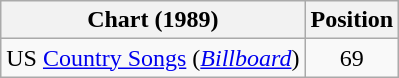<table class="wikitable sortable">
<tr>
<th scope="col">Chart (1989)</th>
<th scope="col">Position</th>
</tr>
<tr>
<td>US <a href='#'>Country Songs</a> (<em><a href='#'>Billboard</a></em>)</td>
<td align="center">69</td>
</tr>
</table>
